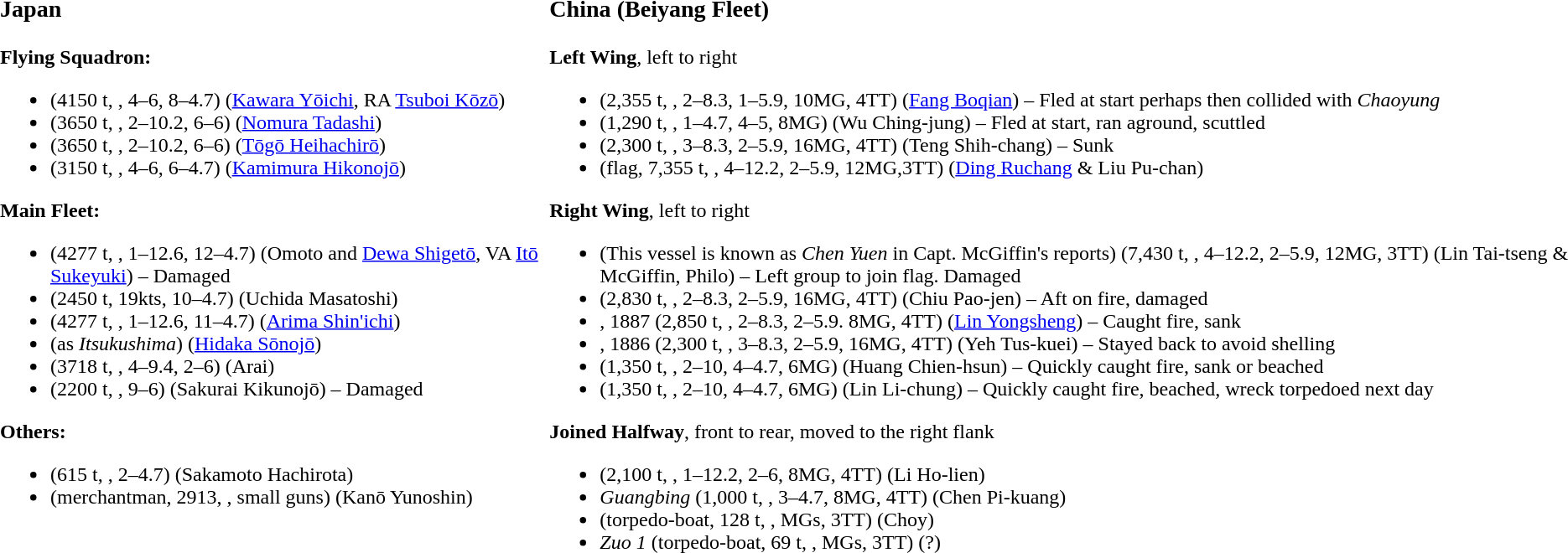<table border="0" style="margin:1em auto;">
<tr>
<td><div><br><table>
<tr>
<td valign="top"><br><h3>Japan</h3><strong>Flying Squadron:</strong><ul><li> (4150 t, , 4–6, 8–4.7) (<a href='#'>Kawara Yōichi</a>, RA <a href='#'>Tsuboi Kōzō</a>)</li><li> (3650 t, , 2–10.2, 6–6) (<a href='#'>Nomura Tadashi</a>)</li><li> (3650 t, , 2–10.2, 6–6) (<a href='#'>Tōgō Heihachirō</a>)</li><li> (3150 t, , 4–6, 6–4.7) (<a href='#'>Kamimura Hikonojō</a>)</li></ul><strong>Main Fleet:</strong><ul><li> (4277 t, , 1–12.6, 12–4.7) (Omoto and <a href='#'>Dewa Shigetō</a>, VA <a href='#'>Itō Sukeyuki</a>) – Damaged</li><li>  (2450 t, 19kts, 10–4.7) (Uchida Masatoshi)</li><li> (4277 t, , 1–12.6, 11–4.7) (<a href='#'>Arima Shin'ichi</a>)</li><li> (as <em>Itsukushima</em>) (<a href='#'>Hidaka Sōnojō</a>)</li><li> (3718 t, , 4–9.4, 2–6) (Arai)</li><li> (2200 t, , 9–6) (Sakurai Kikunojō) – Damaged</li></ul><strong>Others:</strong><ul><li> (615 t, , 2–4.7) (Sakamoto Hachirota)</li><li> (merchantman, 2913, , small guns) (Kanō Yunoshin)</li></ul></td>
<td valign="top"><br><h3>China (Beiyang Fleet)</h3><strong>Left Wing</strong>, left to right<ul><li> (2,355 t, , 2–8.3, 1–5.9, 10MG, 4TT) (<a href='#'>Fang Boqian</a>) – Fled at start perhaps then collided with <em>Chaoyung</em></li><li> (1,290 t, , 1–4.7, 4–5, 8MG) (Wu Ching-jung) – Fled at start, ran aground, scuttled</li><li> (2,300 t, , 3–8.3, 2–5.9, 16MG, 4TT) (Teng Shih-chang) – Sunk</li><li> (flag, 7,355 t, , 4–12.2, 2–5.9, 12MG,3TT) (<a href='#'>Ding Ruchang</a> & Liu Pu-chan)</li></ul><strong>Right Wing</strong>, left to right<ul><li> (This vessel is known as <em>Chen Yuen</em> in Capt. McGiffin's reports) (7,430 t, , 4–12.2, 2–5.9, 12MG, 3TT) (Lin Tai-tseng & McGiffin, Philo) – Left group to join flag. Damaged</li><li> (2,830 t, , 2–8.3, 2–5.9, 16MG, 4TT) (Chiu Pao-jen) – Aft on fire, damaged</li><li>, 1887 (2,850 t, , 2–8.3, 2–5.9. 8MG, 4TT) (<a href='#'>Lin Yongsheng</a>) – Caught fire, sank</li><li>, 1886 (2,300 t, , 3–8.3, 2–5.9, 16MG, 4TT) (Yeh Tus-kuei) – Stayed back to avoid shelling</li><li> (1,350 t, , 2–10, 4–4.7, 6MG) (Huang Chien-hsun) – Quickly caught fire, sank or beached</li><li> (1,350 t, , 2–10, 4–4.7, 6MG) (Lin Li-chung) – Quickly caught fire, beached, wreck torpedoed next day</li></ul><strong>Joined Halfway</strong>, front to rear, moved to the right flank<ul><li> (2,100 t, , 1–12.2, 2–6, 8MG, 4TT) (Li Ho-lien)</li><li><em>Guangbing</em> (1,000 t, , 3–4.7, 8MG, 4TT) (Chen Pi-kuang)</li><li> (torpedo-boat, 128 t, , MGs, 3TT) (Choy)</li><li><em>Zuo 1</em> (torpedo-boat, 69 t, , MGs, 3TT) (?)</li></ul></td>
</tr>
</table>
</div></td>
</tr>
</table>
